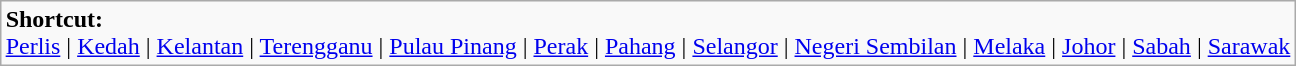<table border="0" class="wikitable" style="margin: 0 auto;" align=center>
<tr>
<td><strong>Shortcut:</strong><br><a href='#'>Perlis</a> | <a href='#'>Kedah</a> | <a href='#'>Kelantan</a> | <a href='#'>Terengganu</a> | <a href='#'>Pulau Pinang</a> | <a href='#'>Perak</a> | <a href='#'>Pahang</a> | <a href='#'>Selangor</a> | <a href='#'>Negeri Sembilan</a> | <a href='#'>Melaka</a> | <a href='#'>Johor</a> | <a href='#'>Sabah</a> | <a href='#'>Sarawak</a></td>
</tr>
</table>
